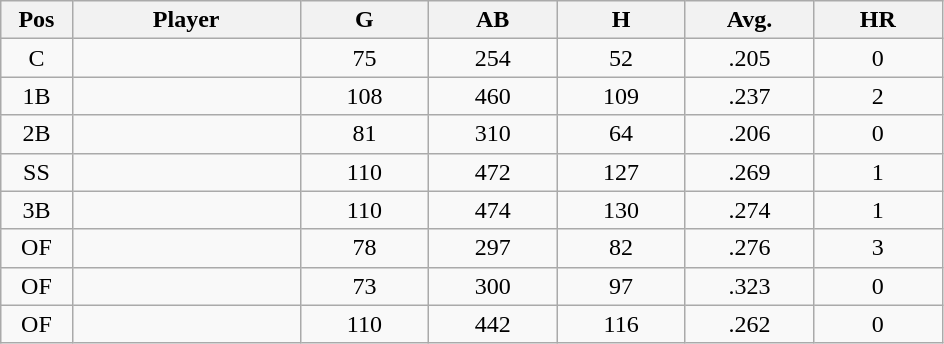<table class="wikitable sortable">
<tr>
<th bgcolor="#DDDDFF" width="5%">Pos</th>
<th bgcolor="#DDDDFF" width="16%">Player</th>
<th bgcolor="#DDDDFF" width="9%">G</th>
<th bgcolor="#DDDDFF" width="9%">AB</th>
<th bgcolor="#DDDDFF" width="9%">H</th>
<th bgcolor="#DDDDFF" width="9%">Avg.</th>
<th bgcolor="#DDDDFF" width="9%">HR</th>
</tr>
<tr align="center">
<td>C</td>
<td></td>
<td>75</td>
<td>254</td>
<td>52</td>
<td>.205</td>
<td>0</td>
</tr>
<tr align="center">
<td>1B</td>
<td></td>
<td>108</td>
<td>460</td>
<td>109</td>
<td>.237</td>
<td>2</td>
</tr>
<tr align="center">
<td>2B</td>
<td></td>
<td>81</td>
<td>310</td>
<td>64</td>
<td>.206</td>
<td>0</td>
</tr>
<tr align="center">
<td>SS</td>
<td></td>
<td>110</td>
<td>472</td>
<td>127</td>
<td>.269</td>
<td>1</td>
</tr>
<tr align="center">
<td>3B</td>
<td></td>
<td>110</td>
<td>474</td>
<td>130</td>
<td>.274</td>
<td>1</td>
</tr>
<tr align="center">
<td>OF</td>
<td></td>
<td>78</td>
<td>297</td>
<td>82</td>
<td>.276</td>
<td>3</td>
</tr>
<tr align="center">
<td>OF</td>
<td></td>
<td>73</td>
<td>300</td>
<td>97</td>
<td>.323</td>
<td>0</td>
</tr>
<tr align="center">
<td>OF</td>
<td></td>
<td>110</td>
<td>442</td>
<td>116</td>
<td>.262</td>
<td>0</td>
</tr>
</table>
